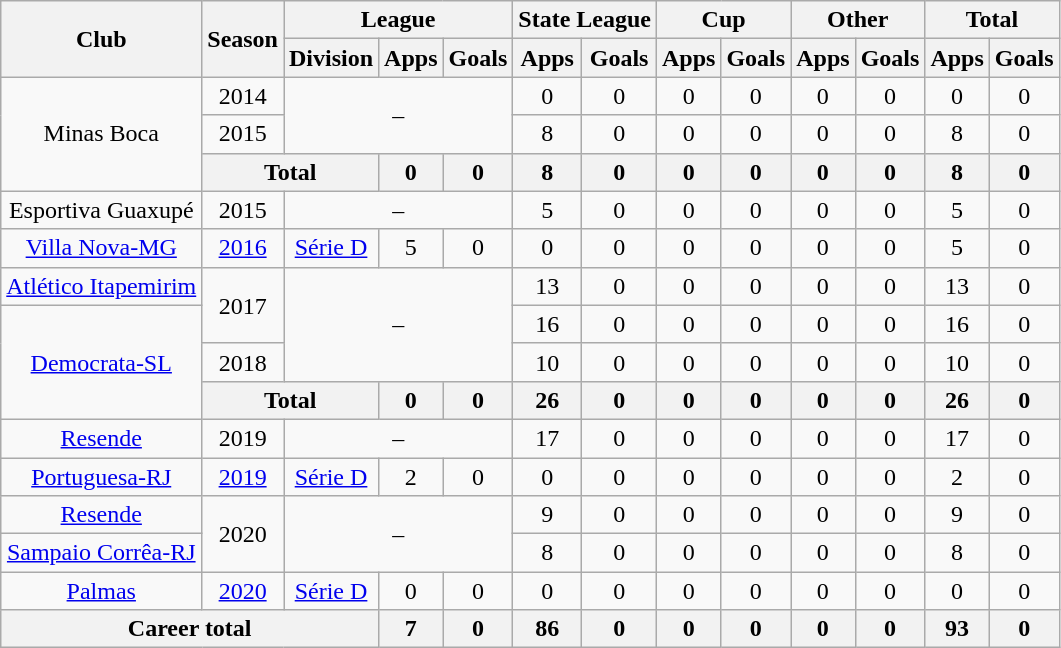<table class="wikitable" style="text-align: center">
<tr>
<th rowspan="2">Club</th>
<th rowspan="2">Season</th>
<th colspan="3">League</th>
<th colspan="2">State League</th>
<th colspan="2">Cup</th>
<th colspan="2">Other</th>
<th colspan="2">Total</th>
</tr>
<tr>
<th>Division</th>
<th>Apps</th>
<th>Goals</th>
<th>Apps</th>
<th>Goals</th>
<th>Apps</th>
<th>Goals</th>
<th>Apps</th>
<th>Goals</th>
<th>Apps</th>
<th>Goals</th>
</tr>
<tr>
<td rowspan="3">Minas Boca</td>
<td>2014</td>
<td colspan="3" rowspan="2">–</td>
<td>0</td>
<td>0</td>
<td>0</td>
<td>0</td>
<td>0</td>
<td>0</td>
<td>0</td>
<td>0</td>
</tr>
<tr>
<td>2015</td>
<td>8</td>
<td>0</td>
<td>0</td>
<td>0</td>
<td>0</td>
<td>0</td>
<td>8</td>
<td>0</td>
</tr>
<tr>
<th colspan="2"><strong>Total</strong></th>
<th>0</th>
<th>0</th>
<th>8</th>
<th>0</th>
<th>0</th>
<th>0</th>
<th>0</th>
<th>0</th>
<th>8</th>
<th>0</th>
</tr>
<tr>
<td>Esportiva Guaxupé</td>
<td>2015</td>
<td colspan="3">–</td>
<td>5</td>
<td>0</td>
<td>0</td>
<td>0</td>
<td>0</td>
<td>0</td>
<td>5</td>
<td>0</td>
</tr>
<tr>
<td><a href='#'>Villa Nova-MG</a></td>
<td><a href='#'>2016</a></td>
<td><a href='#'>Série D</a></td>
<td>5</td>
<td>0</td>
<td>0</td>
<td>0</td>
<td>0</td>
<td>0</td>
<td>0</td>
<td>0</td>
<td>5</td>
<td>0</td>
</tr>
<tr>
<td><a href='#'>Atlético Itapemirim</a></td>
<td rowspan="2">2017</td>
<td colspan="3" rowspan="3">–</td>
<td>13</td>
<td>0</td>
<td>0</td>
<td>0</td>
<td>0</td>
<td>0</td>
<td>13</td>
<td>0</td>
</tr>
<tr>
<td rowspan="3"><a href='#'>Democrata-SL</a></td>
<td>16</td>
<td>0</td>
<td>0</td>
<td>0</td>
<td>0</td>
<td>0</td>
<td>16</td>
<td>0</td>
</tr>
<tr>
<td>2018</td>
<td>10</td>
<td>0</td>
<td>0</td>
<td>0</td>
<td>0</td>
<td>0</td>
<td>10</td>
<td>0</td>
</tr>
<tr>
<th colspan="2"><strong>Total</strong></th>
<th>0</th>
<th>0</th>
<th>26</th>
<th>0</th>
<th>0</th>
<th>0</th>
<th>0</th>
<th>0</th>
<th>26</th>
<th>0</th>
</tr>
<tr>
<td><a href='#'>Resende</a></td>
<td>2019</td>
<td colspan="3">–</td>
<td>17</td>
<td>0</td>
<td>0</td>
<td>0</td>
<td>0</td>
<td>0</td>
<td>17</td>
<td>0</td>
</tr>
<tr>
<td><a href='#'>Portuguesa-RJ</a></td>
<td><a href='#'>2019</a></td>
<td><a href='#'>Série D</a></td>
<td>2</td>
<td>0</td>
<td>0</td>
<td>0</td>
<td>0</td>
<td>0</td>
<td>0</td>
<td>0</td>
<td>2</td>
<td>0</td>
</tr>
<tr>
<td><a href='#'>Resende</a></td>
<td rowspan="2">2020</td>
<td colspan="3" rowspan="2">–</td>
<td>9</td>
<td>0</td>
<td>0</td>
<td>0</td>
<td>0</td>
<td>0</td>
<td>9</td>
<td>0</td>
</tr>
<tr>
<td><a href='#'>Sampaio Corrêa-RJ</a></td>
<td>8</td>
<td>0</td>
<td>0</td>
<td>0</td>
<td>0</td>
<td>0</td>
<td>8</td>
<td>0</td>
</tr>
<tr>
<td><a href='#'>Palmas</a></td>
<td><a href='#'>2020</a></td>
<td><a href='#'>Série D</a></td>
<td>0</td>
<td>0</td>
<td>0</td>
<td>0</td>
<td>0</td>
<td>0</td>
<td>0</td>
<td>0</td>
<td>0</td>
<td>0</td>
</tr>
<tr>
<th colspan="3"><strong>Career total</strong></th>
<th>7</th>
<th>0</th>
<th>86</th>
<th>0</th>
<th>0</th>
<th>0</th>
<th>0</th>
<th>0</th>
<th>93</th>
<th>0</th>
</tr>
</table>
